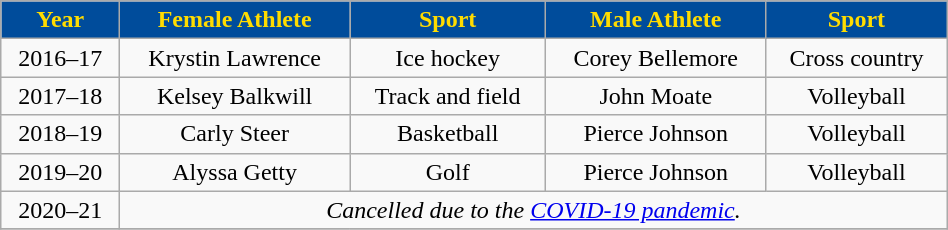<table class="wikitable" width="50%">
<tr align="center"  style=" background:#004C9B;color:#FFDC00;">
<td><strong>Year</strong></td>
<td><strong>Female Athlete</strong></td>
<td><strong>Sport</strong></td>
<td><strong>Male Athlete</strong></td>
<td><strong>Sport</strong></td>
</tr>
<tr align="center" bgcolor="">
<td>2016–17</td>
<td>Krystin Lawrence</td>
<td>Ice hockey</td>
<td>Corey Bellemore</td>
<td>Cross country</td>
</tr>
<tr align="center" bgcolor="">
<td>2017–18</td>
<td>Kelsey Balkwill</td>
<td>Track and field</td>
<td>John Moate</td>
<td>Volleyball</td>
</tr>
<tr align="center" bgcolor="">
<td>2018–19</td>
<td>Carly Steer</td>
<td>Basketball</td>
<td>Pierce Johnson</td>
<td>Volleyball</td>
</tr>
<tr align="center" bgcolor="">
<td>2019–20</td>
<td>Alyssa Getty</td>
<td>Golf</td>
<td>Pierce Johnson</td>
<td>Volleyball</td>
</tr>
<tr align="center" bgcolor="">
<td>2020–21</td>
<td colspan="4"><em>Cancelled due to the <a href='#'>COVID-19 pandemic</a>.</em></td>
</tr>
<tr align="center" bgcolor="">
</tr>
</table>
